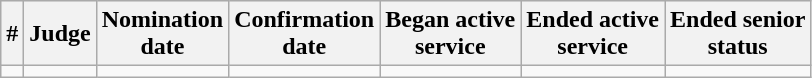<table class="sortable wikitable">
<tr bgcolor="#ececec">
<th>#</th>
<th>Judge</th>
<th>Nomination<br>date</th>
<th>Confirmation<br>date</th>
<th>Began active<br>service</th>
<th>Ended active<br>service</th>
<th>Ended senior<br>status</th>
</tr>
<tr>
<td></td>
<td></td>
<td></td>
<td></td>
<td></td>
<td></td>
<td></td>
</tr>
</table>
